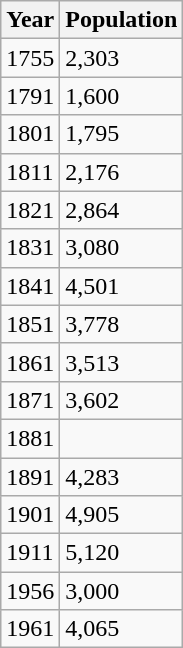<table class="wikitable" style="display:left; margin-right:1.4em;">
<tr>
<th>Year</th>
<th>Population</th>
</tr>
<tr>
<td>1755</td>
<td>2,303</td>
</tr>
<tr>
<td>1791</td>
<td>1,600</td>
</tr>
<tr>
<td>1801</td>
<td>1,795</td>
</tr>
<tr>
<td>1811</td>
<td>2,176</td>
</tr>
<tr>
<td>1821</td>
<td>2,864</td>
</tr>
<tr>
<td>1831</td>
<td>3,080</td>
</tr>
<tr>
<td>1841</td>
<td>4,501</td>
</tr>
<tr>
<td>1851</td>
<td>3,778</td>
</tr>
<tr>
<td>1861</td>
<td>3,513</td>
</tr>
<tr>
<td>1871</td>
<td>3,602</td>
</tr>
<tr>
<td>1881</td>
<td></td>
</tr>
<tr>
<td>1891</td>
<td>4,283</td>
</tr>
<tr>
<td>1901</td>
<td>4,905</td>
</tr>
<tr>
<td>1911</td>
<td>5,120</td>
</tr>
<tr>
<td>1956</td>
<td>3,000</td>
</tr>
<tr>
<td>1961</td>
<td>4,065</td>
</tr>
</table>
